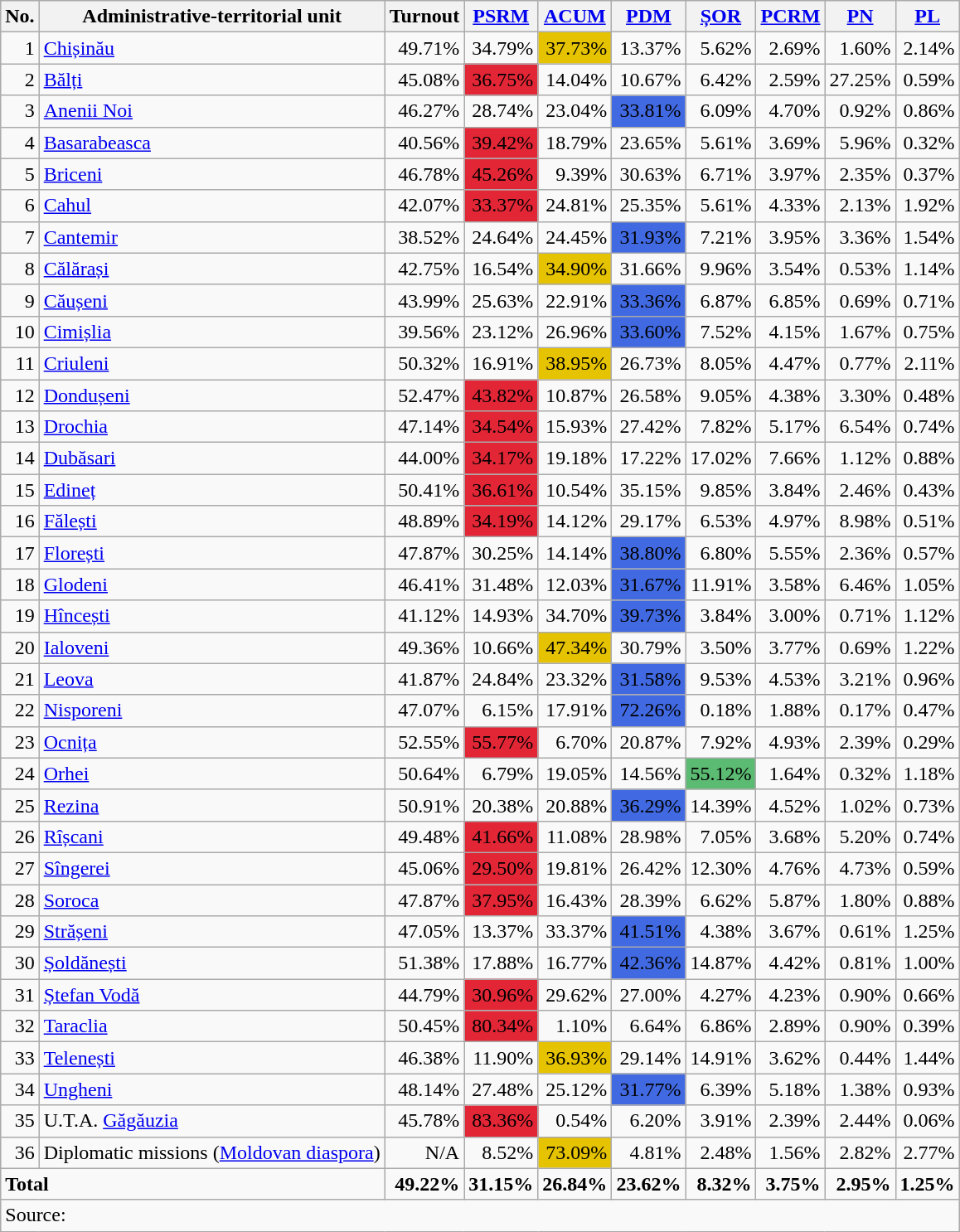<table class="wikitable sortable" style="text-align:right">
<tr>
<th>No.</th>
<th>Administrative-territorial unit</th>
<th>Turnout</th>
<th><a href='#'>PSRM</a></th>
<th><a href='#'>ACUM</a></th>
<th><a href='#'>PDM</a></th>
<th><a href='#'>ȘOR</a></th>
<th><a href='#'>PCRM</a></th>
<th><a href='#'>PN</a></th>
<th><a href='#'>PL</a></th>
</tr>
<tr>
<td>1</td>
<td align="left"><a href='#'>Chișinău</a></td>
<td>49.71%</td>
<td>34.79%</td>
<td bgcolor="e6c300">37.73%</td>
<td>13.37%</td>
<td>5.62%</td>
<td>2.69%</td>
<td>1.60%</td>
<td>2.14%</td>
</tr>
<tr>
<td>2</td>
<td align="left"><a href='#'>Bălți</a></td>
<td>45.08%</td>
<td bgcolor="E32636">36.75%</td>
<td>14.04%</td>
<td>10.67%</td>
<td>6.42%</td>
<td>2.59%</td>
<td>27.25%</td>
<td>0.59%</td>
</tr>
<tr>
<td>3</td>
<td align="left"><a href='#'>Anenii Noi</a></td>
<td>46.27%</td>
<td>28.74%</td>
<td>23.04%</td>
<td bgcolor="RoyalBlue">33.81%</td>
<td>6.09%</td>
<td>4.70%</td>
<td>0.92%</td>
<td>0.86%</td>
</tr>
<tr>
<td>4</td>
<td align="left"><a href='#'>Basarabeasca</a></td>
<td>40.56%</td>
<td bgcolor="E32636">39.42%</td>
<td>18.79%</td>
<td>23.65%</td>
<td>5.61%</td>
<td>3.69%</td>
<td>5.96%</td>
<td>0.32%</td>
</tr>
<tr>
<td>5</td>
<td align="left"><a href='#'>Briceni</a></td>
<td>46.78%</td>
<td bgcolor="E32636">45.26%</td>
<td>9.39%</td>
<td>30.63%</td>
<td>6.71%</td>
<td>3.97%</td>
<td>2.35%</td>
<td>0.37%</td>
</tr>
<tr>
<td>6</td>
<td align="left"><a href='#'>Cahul</a></td>
<td>42.07%</td>
<td bgcolor="E32636">33.37%</td>
<td>24.81%</td>
<td>25.35%</td>
<td>5.61%</td>
<td>4.33%</td>
<td>2.13%</td>
<td>1.92%</td>
</tr>
<tr>
<td>7</td>
<td align="left"><a href='#'>Cantemir</a></td>
<td>38.52%</td>
<td>24.64%</td>
<td>24.45%</td>
<td bgcolor="RoyalBlue">31.93%</td>
<td>7.21%</td>
<td>3.95%</td>
<td>3.36%</td>
<td>1.54%</td>
</tr>
<tr>
<td>8</td>
<td align="left"><a href='#'>Călărași</a></td>
<td>42.75%</td>
<td>16.54%</td>
<td bgcolor="e6c300">34.90%</td>
<td>31.66%</td>
<td>9.96%</td>
<td>3.54%</td>
<td>0.53%</td>
<td>1.14%</td>
</tr>
<tr>
<td>9</td>
<td align="left"><a href='#'>Căușeni</a></td>
<td>43.99%</td>
<td>25.63%</td>
<td>22.91%</td>
<td bgcolor="RoyalBlue">33.36%</td>
<td>6.87%</td>
<td>6.85%</td>
<td>0.69%</td>
<td>0.71%</td>
</tr>
<tr>
<td>10</td>
<td align="left"><a href='#'>Cimișlia</a></td>
<td>39.56%</td>
<td>23.12%</td>
<td>26.96%</td>
<td bgcolor="RoyalBlue">33.60%</td>
<td>7.52%</td>
<td>4.15%</td>
<td>1.67%</td>
<td>0.75%</td>
</tr>
<tr>
<td>11</td>
<td align="left"><a href='#'>Criuleni</a></td>
<td>50.32%</td>
<td>16.91%</td>
<td bgcolor="e6c300">38.95%</td>
<td>26.73%</td>
<td>8.05%</td>
<td>4.47%</td>
<td>0.77%</td>
<td>2.11%</td>
</tr>
<tr>
<td>12</td>
<td align="left"><a href='#'>Dondușeni</a></td>
<td>52.47%</td>
<td bgcolor="E32636">43.82%</td>
<td>10.87%</td>
<td>26.58%</td>
<td>9.05%</td>
<td>4.38%</td>
<td>3.30%</td>
<td>0.48%</td>
</tr>
<tr>
<td>13</td>
<td align="left"><a href='#'>Drochia</a></td>
<td>47.14%</td>
<td bgcolor="E32636">34.54%</td>
<td>15.93%</td>
<td>27.42%</td>
<td>7.82%</td>
<td>5.17%</td>
<td>6.54%</td>
<td>0.74%</td>
</tr>
<tr>
<td>14</td>
<td align="left"><a href='#'>Dubăsari</a></td>
<td>44.00%</td>
<td bgcolor="E32636">34.17%</td>
<td>19.18%</td>
<td>17.22%</td>
<td>17.02%</td>
<td>7.66%</td>
<td>1.12%</td>
<td>0.88%</td>
</tr>
<tr>
<td>15</td>
<td align="left"><a href='#'>Edineț</a></td>
<td>50.41%</td>
<td bgcolor="E32636">36.61%</td>
<td>10.54%</td>
<td>35.15%</td>
<td>9.85%</td>
<td>3.84%</td>
<td>2.46%</td>
<td>0.43%</td>
</tr>
<tr>
<td>16</td>
<td align="left"><a href='#'>Fălești</a></td>
<td>48.89%</td>
<td bgcolor="E32636">34.19%</td>
<td>14.12%</td>
<td>29.17%</td>
<td>6.53%</td>
<td>4.97%</td>
<td>8.98%</td>
<td>0.51%</td>
</tr>
<tr>
<td>17</td>
<td align="left"><a href='#'>Florești</a></td>
<td>47.87%</td>
<td>30.25%</td>
<td>14.14%</td>
<td bgcolor="RoyalBlue">38.80%</td>
<td>6.80%</td>
<td>5.55%</td>
<td>2.36%</td>
<td>0.57%</td>
</tr>
<tr>
<td>18</td>
<td align="left"><a href='#'>Glodeni</a></td>
<td>46.41%</td>
<td>31.48%</td>
<td>12.03%</td>
<td bgcolor="RoyalBlue">31.67%</td>
<td>11.91%</td>
<td>3.58%</td>
<td>6.46%</td>
<td>1.05%</td>
</tr>
<tr>
<td>19</td>
<td align="left"><a href='#'>Hîncești</a></td>
<td>41.12%</td>
<td>14.93%</td>
<td>34.70%</td>
<td bgcolor="RoyalBlue">39.73%</td>
<td>3.84%</td>
<td>3.00%</td>
<td>0.71%</td>
<td>1.12%</td>
</tr>
<tr>
<td>20</td>
<td align="left"><a href='#'>Ialoveni</a></td>
<td>49.36%</td>
<td>10.66%</td>
<td bgcolor="e6c300">47.34%</td>
<td>30.79%</td>
<td>3.50%</td>
<td>3.77%</td>
<td>0.69%</td>
<td>1.22%</td>
</tr>
<tr>
<td>21</td>
<td align="left"><a href='#'>Leova</a></td>
<td>41.87%</td>
<td>24.84%</td>
<td>23.32%</td>
<td bgcolor="RoyalBlue">31.58%</td>
<td>9.53%</td>
<td>4.53%</td>
<td>3.21%</td>
<td>0.96%</td>
</tr>
<tr>
<td>22</td>
<td align="left"><a href='#'>Nisporeni</a></td>
<td>47.07%</td>
<td>6.15%</td>
<td>17.91%</td>
<td bgcolor="RoyalBlue">72.26%</td>
<td>0.18%</td>
<td>1.88%</td>
<td>0.17%</td>
<td>0.47%</td>
</tr>
<tr>
<td>23</td>
<td align="left"><a href='#'>Ocnița</a></td>
<td>52.55%</td>
<td bgcolor="E32636">55.77%</td>
<td>6.70%</td>
<td>20.87%</td>
<td>7.92%</td>
<td>4.93%</td>
<td>2.39%</td>
<td>0.29%</td>
</tr>
<tr>
<td>24</td>
<td align="left"><a href='#'>Orhei</a></td>
<td>50.64%</td>
<td>6.79%</td>
<td>19.05%</td>
<td>14.56%</td>
<td bgcolor="5CBB72">55.12%</td>
<td>1.64%</td>
<td>0.32%</td>
<td>1.18%</td>
</tr>
<tr>
<td>25</td>
<td align="left"><a href='#'>Rezina</a></td>
<td>50.91%</td>
<td>20.38%</td>
<td>20.88%</td>
<td bgcolor="RoyalBlue">36.29%</td>
<td>14.39%</td>
<td>4.52%</td>
<td>1.02%</td>
<td>0.73%</td>
</tr>
<tr>
<td>26</td>
<td align="left"><a href='#'>Rîșcani</a></td>
<td>49.48%</td>
<td bgcolor="E32636">41.66%</td>
<td>11.08%</td>
<td>28.98%</td>
<td>7.05%</td>
<td>3.68%</td>
<td>5.20%</td>
<td>0.74%</td>
</tr>
<tr>
<td>27</td>
<td align="left"><a href='#'>Sîngerei</a></td>
<td>45.06%</td>
<td bgcolor="E32636">29.50%</td>
<td>19.81%</td>
<td>26.42%</td>
<td>12.30%</td>
<td>4.76%</td>
<td>4.73%</td>
<td>0.59%</td>
</tr>
<tr>
<td>28</td>
<td align="left"><a href='#'>Soroca</a></td>
<td>47.87%</td>
<td bgcolor="E32636">37.95%</td>
<td>16.43%</td>
<td>28.39%</td>
<td>6.62%</td>
<td>5.87%</td>
<td>1.80%</td>
<td>0.88%</td>
</tr>
<tr>
<td>29</td>
<td align="left"><a href='#'>Strășeni</a></td>
<td>47.05%</td>
<td>13.37%</td>
<td>33.37%</td>
<td bgcolor="RoyalBlue">41.51%</td>
<td>4.38%</td>
<td>3.67%</td>
<td>0.61%</td>
<td>1.25%</td>
</tr>
<tr>
<td>30</td>
<td align="left"><a href='#'>Șoldănești</a></td>
<td>51.38%</td>
<td>17.88%</td>
<td>16.77%</td>
<td bgcolor="RoyalBlue">42.36%</td>
<td>14.87%</td>
<td>4.42%</td>
<td>0.81%</td>
<td>1.00%</td>
</tr>
<tr>
<td>31</td>
<td align="left"><a href='#'>Ștefan Vodă</a></td>
<td>44.79%</td>
<td bgcolor="E32636">30.96%</td>
<td>29.62%</td>
<td>27.00%</td>
<td>4.27%</td>
<td>4.23%</td>
<td>0.90%</td>
<td>0.66%</td>
</tr>
<tr>
<td>32</td>
<td align="left"><a href='#'>Taraclia</a></td>
<td>50.45%</td>
<td bgcolor="E32636">80.34%</td>
<td>1.10%</td>
<td>6.64%</td>
<td>6.86%</td>
<td>2.89%</td>
<td>0.90%</td>
<td>0.39%</td>
</tr>
<tr>
<td>33</td>
<td align="left"><a href='#'>Telenești</a></td>
<td>46.38%</td>
<td>11.90%</td>
<td bgcolor="e6c300">36.93%</td>
<td>29.14%</td>
<td>14.91%</td>
<td>3.62%</td>
<td>0.44%</td>
<td>1.44%</td>
</tr>
<tr>
<td>34</td>
<td align="left"><a href='#'>Ungheni</a></td>
<td>48.14%</td>
<td>27.48%</td>
<td>25.12%</td>
<td bgcolor="RoyalBlue">31.77%</td>
<td>6.39%</td>
<td>5.18%</td>
<td>1.38%</td>
<td>0.93%</td>
</tr>
<tr>
<td>35</td>
<td align="left">U.T.A. <a href='#'>Găgăuzia</a></td>
<td>45.78%</td>
<td bgcolor="E32636">83.36%</td>
<td>0.54%</td>
<td>6.20%</td>
<td>3.91%</td>
<td>2.39%</td>
<td>2.44%</td>
<td>0.06%</td>
</tr>
<tr>
<td>36</td>
<td align="left">Diplomatic missions (<a href='#'>Moldovan diaspora</a>)</td>
<td>N/A</td>
<td>8.52%</td>
<td bgcolor="e6c300">73.09%</td>
<td>4.81%</td>
<td>2.48%</td>
<td>1.56%</td>
<td>2.82%</td>
<td>2.77%</td>
</tr>
<tr>
<td colspan="2" align="left"><strong>Total</strong></td>
<td><strong>49.22%</strong></td>
<td><strong>31.15%</strong></td>
<td><strong>26.84%</strong></td>
<td><strong>23.62%</strong></td>
<td><strong>8.32%</strong></td>
<td><strong>3.75%</strong></td>
<td><strong>2.95%</strong></td>
<td><strong>1.25%</strong></td>
</tr>
<tr>
<td colspan="10" align="left">Source: </td>
</tr>
</table>
